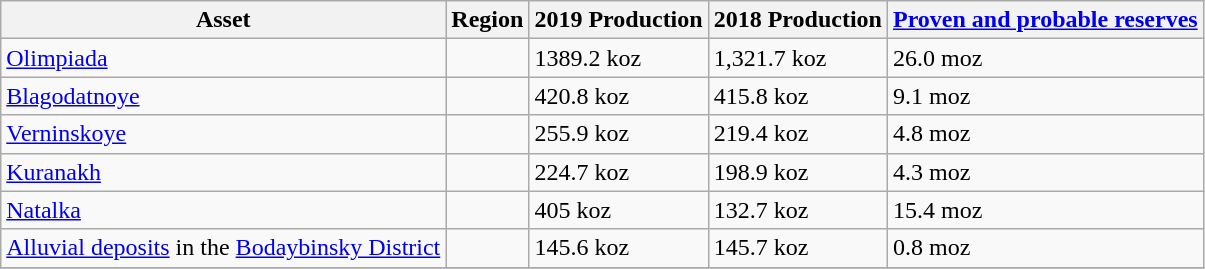<table class="wikitable sortable">
<tr>
<th>Asset</th>
<th>Region</th>
<th>2019 Production</th>
<th>2018 Production</th>
<th><a href='#'>Proven and probable reserves</a></th>
</tr>
<tr>
<td><a href='#'>Olimpiada</a></td>
<td></td>
<td>1389.2 koz</td>
<td>1,321.7 koz</td>
<td>26.0 moz</td>
</tr>
<tr>
<td><a href='#'>Blagodatnoye</a></td>
<td></td>
<td>420.8 koz</td>
<td>415.8 koz</td>
<td>9.1 moz</td>
</tr>
<tr>
<td><a href='#'>Verninskoye</a></td>
<td></td>
<td>255.9 koz</td>
<td>219.4 koz</td>
<td>4.8 moz</td>
</tr>
<tr>
<td><a href='#'>Kuranakh</a></td>
<td></td>
<td>224.7 koz</td>
<td>198.9 koz</td>
<td>4.3 moz</td>
</tr>
<tr>
<td><a href='#'>Natalka</a></td>
<td></td>
<td>405 koz</td>
<td>132.7 koz</td>
<td>15.4 moz</td>
</tr>
<tr>
<td><a href='#'>Alluvial deposits</a> in the <a href='#'>Bodaybinsky District</a></td>
<td></td>
<td>145.6 koz</td>
<td>145.7 koz</td>
<td>0.8 moz</td>
</tr>
<tr>
</tr>
</table>
